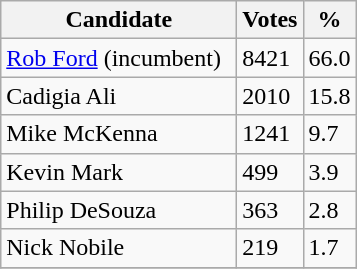<table class="wikitable">
<tr>
<th bgcolor="#DDDDFF" width="150px">Candidate</th>
<th bgcolor="#DDDDFF">Votes</th>
<th bgcolor="#DDDDFF">%</th>
</tr>
<tr>
<td><a href='#'>Rob Ford</a> (incumbent)</td>
<td>8421</td>
<td>66.0</td>
</tr>
<tr>
<td>Cadigia Ali</td>
<td>2010</td>
<td>15.8</td>
</tr>
<tr>
<td>Mike McKenna</td>
<td>1241</td>
<td>9.7</td>
</tr>
<tr>
<td>Kevin Mark</td>
<td>499</td>
<td>3.9</td>
</tr>
<tr>
<td>Philip DeSouza</td>
<td>363</td>
<td>2.8</td>
</tr>
<tr>
<td>Nick Nobile</td>
<td>219</td>
<td>1.7</td>
</tr>
<tr>
</tr>
</table>
